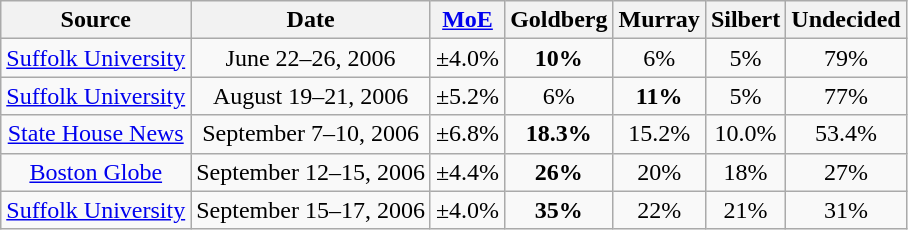<table class=wikitable style="text-align:center">
<tr>
<th>Source</th>
<th>Date</th>
<th><a href='#'>MoE</a></th>
<th>Goldberg</th>
<th>Murray</th>
<th>Silbert</th>
<th>Undecided</th>
</tr>
<tr>
<td><a href='#'>Suffolk University</a></td>
<td>June 22–26, 2006</td>
<td>±4.0%</td>
<td><strong>10%</strong></td>
<td>6%</td>
<td>5%</td>
<td>79%</td>
</tr>
<tr>
<td><a href='#'>Suffolk University</a></td>
<td>August 19–21, 2006</td>
<td>±5.2%</td>
<td>6%</td>
<td><strong>11%</strong></td>
<td>5%</td>
<td>77%</td>
</tr>
<tr>
<td><a href='#'>State House News</a></td>
<td>September 7–10, 2006</td>
<td>±6.8%</td>
<td><strong>18.3%</strong></td>
<td>15.2%</td>
<td>10.0%</td>
<td>53.4%</td>
</tr>
<tr>
<td><a href='#'>Boston Globe</a></td>
<td>September 12–15, 2006</td>
<td>±4.4%</td>
<td><strong>26%</strong></td>
<td>20%</td>
<td>18%</td>
<td>27%</td>
</tr>
<tr>
<td><a href='#'>Suffolk University</a></td>
<td>September 15–17, 2006</td>
<td>±4.0%</td>
<td><strong>35%</strong></td>
<td>22%</td>
<td>21%</td>
<td>31%</td>
</tr>
</table>
